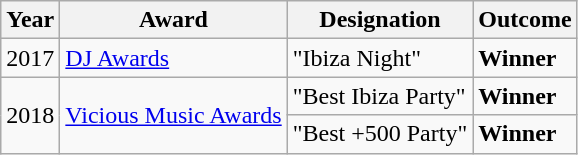<table class="wikitable">
<tr>
<th>Year</th>
<th>Award</th>
<th>Designation</th>
<th>Outcome</th>
</tr>
<tr>
<td>2017</td>
<td><a href='#'>DJ Awards</a></td>
<td>"Ibiza Night"</td>
<td><strong>Winner</strong></td>
</tr>
<tr>
<td rowspan="2">2018</td>
<td rowspan="2"><a href='#'>Vicious Music Awards</a></td>
<td>"Best Ibiza Party"</td>
<td><strong>Winner</strong></td>
</tr>
<tr>
<td>"Best +500 Party"</td>
<td><strong>Winner</strong></td>
</tr>
</table>
